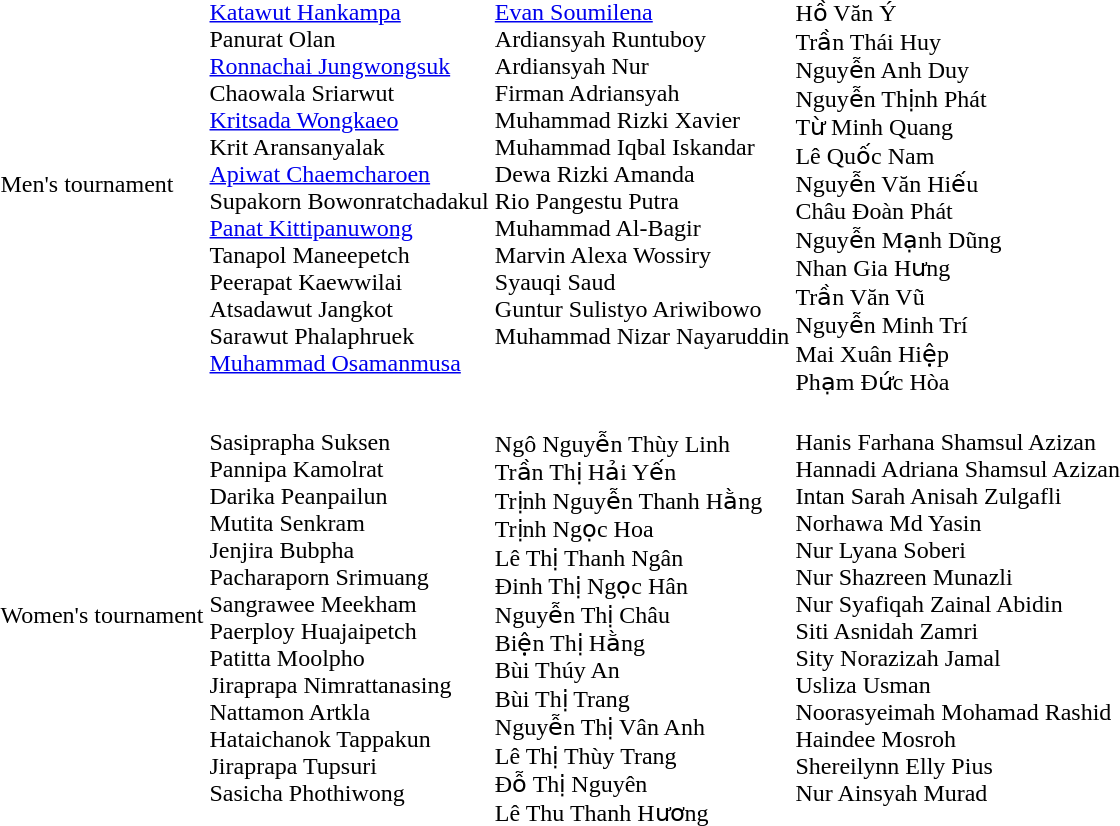<table>
<tr>
<td>Men's tournament<br></td>
<td nowrap=true valign=top><br><a href='#'>Katawut Hankampa</a><br>Panurat Olan<br><a href='#'>Ronnachai Jungwongsuk</a><br>Chaowala Sriarwut<br><a href='#'>Kritsada Wongkaeo</a><br>Krit Aransanyalak<br><a href='#'>Apiwat Chaemcharoen</a><br>Supakorn Bowonratchadakul<br><a href='#'>Panat Kittipanuwong</a><br>Tanapol Maneepetch<br>Peerapat Kaewwilai<br>Atsadawut Jangkot<br>Sarawut Phalaphruek<br><a href='#'>Muhammad Osamanmusa</a></td>
<td nowrap=true valign=top><br><a href='#'>Evan Soumilena</a><br>Ardiansyah Runtuboy<br>Ardiansyah Nur<br>Firman Adriansyah<br>Muhammad Rizki Xavier<br>Muhammad Iqbal Iskandar<br>Dewa Rizki Amanda<br>Rio Pangestu Putra<br>Muhammad Al-Bagir<br>Marvin Alexa Wossiry<br>Syauqi Saud<br>Guntur Sulistyo Ariwibowo<br>Muhammad Nizar Nayaruddin</td>
<td nowrap=true valign=top><br>Hồ Văn Ý<br>Trần Thái Huy<br>Nguyễn Anh Duy<br>Nguyễn Thịnh Phát<br>Từ Minh Quang<br>Lê Quốc Nam<br>Nguyễn Văn Hiếu<br>Châu Đoàn Phát<br>Nguyễn Mạnh Dũng<br>Nhan Gia Hưng<br>Trần Văn Vũ<br>Nguyễn Minh Trí<br>Mai Xuân Hiệp<br>Phạm Đức Hòa</td>
</tr>
<tr>
<td>Women's tournament<br></td>
<td nowrap=true valign=top><br>Sasiprapha Suksen<br>Pannipa Kamolrat<br>Darika Peanpailun<br>Mutita Senkram<br>Jenjira Bubpha<br>Pacharaporn Srimuang<br>Sangrawee Meekham<br>Paerploy Huajaipetch<br>Patitta Moolpho<br>Jiraprapa Nimrattanasing<br>Nattamon Artkla<br>Hataichanok Tappakun<br>Jiraprapa Tupsuri<br>Sasicha Phothiwong</td>
<td nowrap=true valign=top><br>Ngô Nguyễn Thùy Linh<br>Trần Thị Hải Yến<br>Trịnh Nguyễn Thanh Hằng<br>Trịnh Ngọc Hoa<br>Lê Thị Thanh Ngân<br>Đinh Thị Ngọc Hân<br>Nguyễn Thị Châu<br>Biện Thị Hằng<br>Bùi Thúy An<br>Bùi Thị Trang<br>Nguyễn Thị Vân Anh<br>Lê Thị Thùy Trang<br>Đỗ Thị Nguyên<br>Lê Thu Thanh Hương</td>
<td nowrap=true valign=top><br>Hanis Farhana Shamsul Azizan<br>Hannadi Adriana Shamsul Azizan<br>Intan Sarah Anisah Zulgafli<br>Norhawa Md Yasin<br>Nur Lyana Soberi<br>Nur Shazreen Munazli<br>Nur Syafiqah Zainal Abidin<br>Siti Asnidah Zamri<br>Sity Norazizah Jamal<br>Usliza Usman<br>Noorasyeimah Mohamad Rashid<br>Haindee Mosroh<br>Shereilynn Elly Pius<br>Nur Ainsyah Murad</td>
</tr>
</table>
